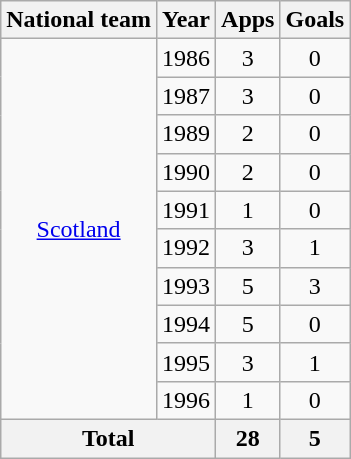<table class="wikitable" style="text-align:center">
<tr>
<th>National team</th>
<th>Year</th>
<th>Apps</th>
<th>Goals</th>
</tr>
<tr>
<td rowspan="10"><a href='#'>Scotland</a></td>
<td>1986</td>
<td>3</td>
<td>0</td>
</tr>
<tr>
<td>1987</td>
<td>3</td>
<td>0</td>
</tr>
<tr>
<td>1989</td>
<td>2</td>
<td>0</td>
</tr>
<tr>
<td>1990</td>
<td>2</td>
<td>0</td>
</tr>
<tr>
<td>1991</td>
<td>1</td>
<td>0</td>
</tr>
<tr>
<td>1992</td>
<td>3</td>
<td>1</td>
</tr>
<tr>
<td>1993</td>
<td>5</td>
<td>3</td>
</tr>
<tr>
<td>1994</td>
<td>5</td>
<td>0</td>
</tr>
<tr>
<td>1995</td>
<td>3</td>
<td>1</td>
</tr>
<tr>
<td>1996</td>
<td>1</td>
<td>0</td>
</tr>
<tr>
<th colspan="2">Total</th>
<th>28</th>
<th>5</th>
</tr>
</table>
